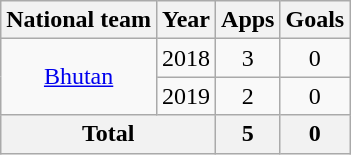<table class="wikitable" style="text-align:center">
<tr>
<th>National team</th>
<th>Year</th>
<th>Apps</th>
<th>Goals</th>
</tr>
<tr>
<td rowspan="2"><a href='#'>Bhutan</a></td>
<td>2018</td>
<td>3</td>
<td>0</td>
</tr>
<tr>
<td>2019</td>
<td>2</td>
<td>0</td>
</tr>
<tr>
<th colspan=2>Total</th>
<th>5</th>
<th>0</th>
</tr>
</table>
